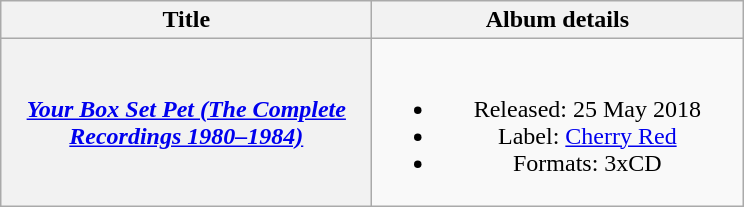<table class="wikitable plainrowheaders" style="text-align:center;">
<tr>
<th scope="col" style="width:15em;">Title</th>
<th scope="col" style="width:15em;">Album details</th>
</tr>
<tr>
<th scope="row"><em><a href='#'>Your Box Set Pet (The Complete Recordings 1980–1984)</a></em></th>
<td><br><ul><li>Released: 25 May 2018</li><li>Label: <a href='#'>Cherry Red</a></li><li>Formats: 3xCD</li></ul></td>
</tr>
</table>
